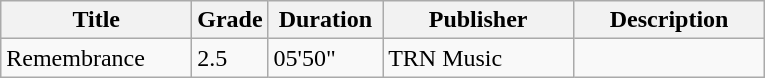<table class="wikitable sortable">
<tr>
<th width=25%>Title</th>
<th width=10%>Grade</th>
<th width=15%>Duration</th>
<th width=25%>Publisher</th>
<th width=25%>Description</th>
</tr>
<tr>
<td>Remembrance</td>
<td>2.5</td>
<td>05'50"</td>
<td>TRN Music</td>
<td></td>
</tr>
</table>
